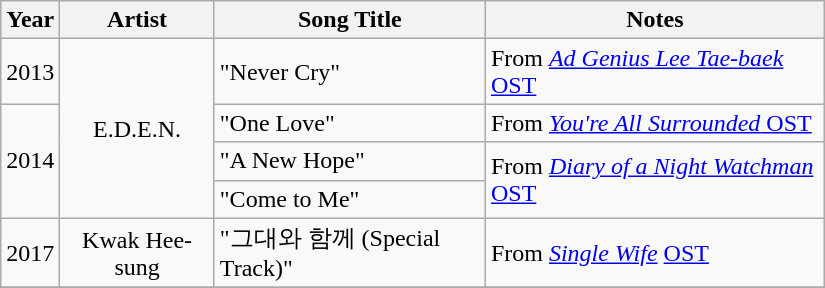<table class="wikitable" style="width:550px">
<tr>
<th width=10>Year</th>
<th>Artist</th>
<th>Song Title</th>
<th>Notes</th>
</tr>
<tr>
<td>2013</td>
<td rowspan=4 style="text-align:center;">E.D.E.N.</td>
<td>"Never Cry"</td>
<td>From <em><a href='#'>Ad Genius Lee Tae-baek</a></em> <a href='#'>OST</a></td>
</tr>
<tr>
<td rowspan=3>2014</td>
<td>"One Love"</td>
<td>From <a href='#'><em>You're All Surrounded</em> OST</a></td>
</tr>
<tr>
<td>"A New Hope"</td>
<td rowspan=2>From <em><a href='#'>Diary of a Night Watchman</a></em> <a href='#'>OST</a></td>
</tr>
<tr>
<td>"Come to Me"</td>
</tr>
<tr>
<td>2017</td>
<td style="text-align:center;">Kwak Hee-sung</td>
<td>"그대와 함께 (Special Track)"</td>
<td>From <em><a href='#'>Single Wife</a></em> <a href='#'>OST</a></td>
</tr>
<tr>
</tr>
</table>
